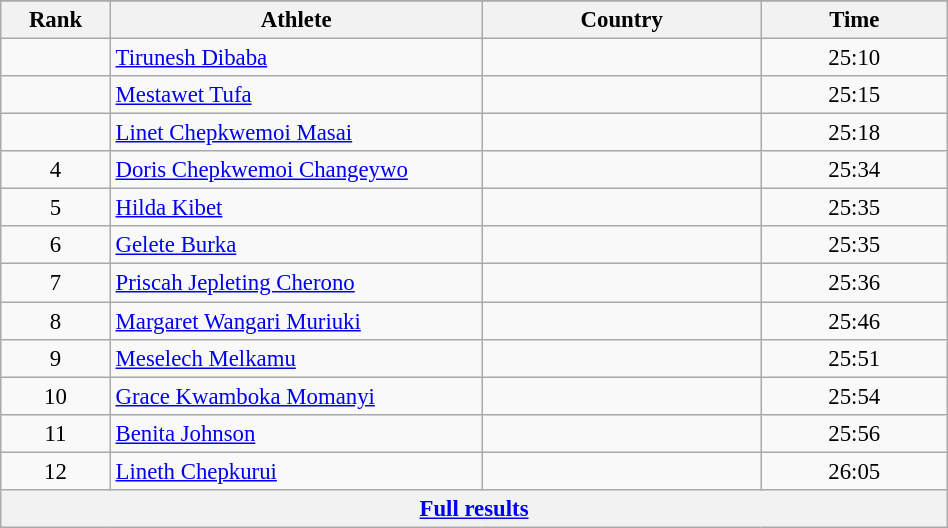<table class="wikitable sortable" style=" text-align:center; font-size:95%;" width="50%">
<tr>
</tr>
<tr>
<th width=5%>Rank</th>
<th width=20%>Athlete</th>
<th width=15%>Country</th>
<th width=10%>Time</th>
</tr>
<tr>
<td align=center></td>
<td align=left><a href='#'>Tirunesh Dibaba</a></td>
<td align=left></td>
<td>25:10</td>
</tr>
<tr>
<td align=center></td>
<td align=left><a href='#'>Mestawet Tufa</a></td>
<td align=left></td>
<td>25:15</td>
</tr>
<tr>
<td align=center></td>
<td align=left><a href='#'>Linet Chepkwemoi Masai</a></td>
<td align=left></td>
<td>25:18</td>
</tr>
<tr>
<td align=center>4</td>
<td align=left><a href='#'>Doris Chepkwemoi Changeywo</a></td>
<td align=left></td>
<td>25:34</td>
</tr>
<tr>
<td align=center>5</td>
<td align=left><a href='#'>Hilda Kibet</a></td>
<td align=left></td>
<td>25:35</td>
</tr>
<tr>
<td align=center>6</td>
<td align=left><a href='#'>Gelete Burka</a></td>
<td align=left></td>
<td>25:35</td>
</tr>
<tr>
<td align=center>7</td>
<td align=left><a href='#'>Priscah Jepleting Cherono</a></td>
<td align=left></td>
<td>25:36</td>
</tr>
<tr>
<td align=center>8</td>
<td align=left><a href='#'>Margaret Wangari Muriuki</a></td>
<td align=left></td>
<td>25:46</td>
</tr>
<tr>
<td align=center>9</td>
<td align=left><a href='#'>Meselech Melkamu</a></td>
<td align=left></td>
<td>25:51</td>
</tr>
<tr>
<td align=center>10</td>
<td align=left><a href='#'>Grace Kwamboka Momanyi</a></td>
<td align=left></td>
<td>25:54</td>
</tr>
<tr>
<td align=center>11</td>
<td align=left><a href='#'>Benita Johnson</a></td>
<td align=left></td>
<td>25:56</td>
</tr>
<tr>
<td align=center>12</td>
<td align=left><a href='#'>Lineth Chepkurui</a></td>
<td align=left></td>
<td>26:05</td>
</tr>
<tr class="sortbottom">
<th colspan=4 align=center><a href='#'>Full results</a></th>
</tr>
</table>
